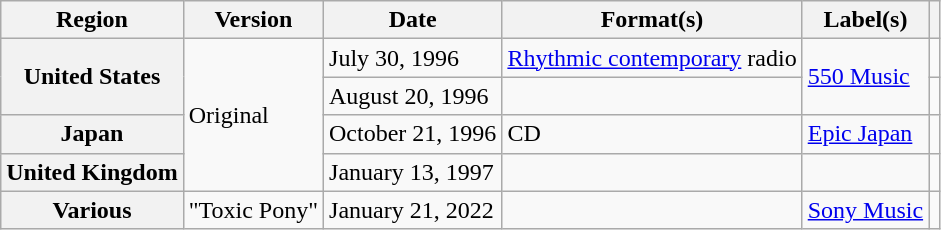<table class="wikitable plainrowheaders">
<tr>
<th scope="col">Region</th>
<th scope="col">Version</th>
<th scope="col">Date</th>
<th scope="col">Format(s)</th>
<th scope="col">Label(s)</th>
<th scope="col"></th>
</tr>
<tr>
<th scope="row" rowspan="2">United States</th>
<td rowspan="4">Original</td>
<td>July 30, 1996</td>
<td><a href='#'>Rhythmic contemporary</a> radio</td>
<td rowspan="2"><a href='#'>550 Music</a></td>
<td align="center"></td>
</tr>
<tr>
<td>August 20, 1996</td>
<td></td>
<td align="center"></td>
</tr>
<tr>
<th scope="row">Japan</th>
<td>October 21, 1996</td>
<td>CD</td>
<td><a href='#'>Epic Japan</a></td>
<td align="center"></td>
</tr>
<tr>
<th scope="row">United Kingdom</th>
<td>January 13, 1997</td>
<td></td>
<td></td>
<td align="center"></td>
</tr>
<tr>
<th scope="row">Various</th>
<td>"Toxic Pony"</td>
<td>January 21, 2022</td>
<td></td>
<td><a href='#'>Sony Music</a></td>
<td align="center"></td>
</tr>
</table>
